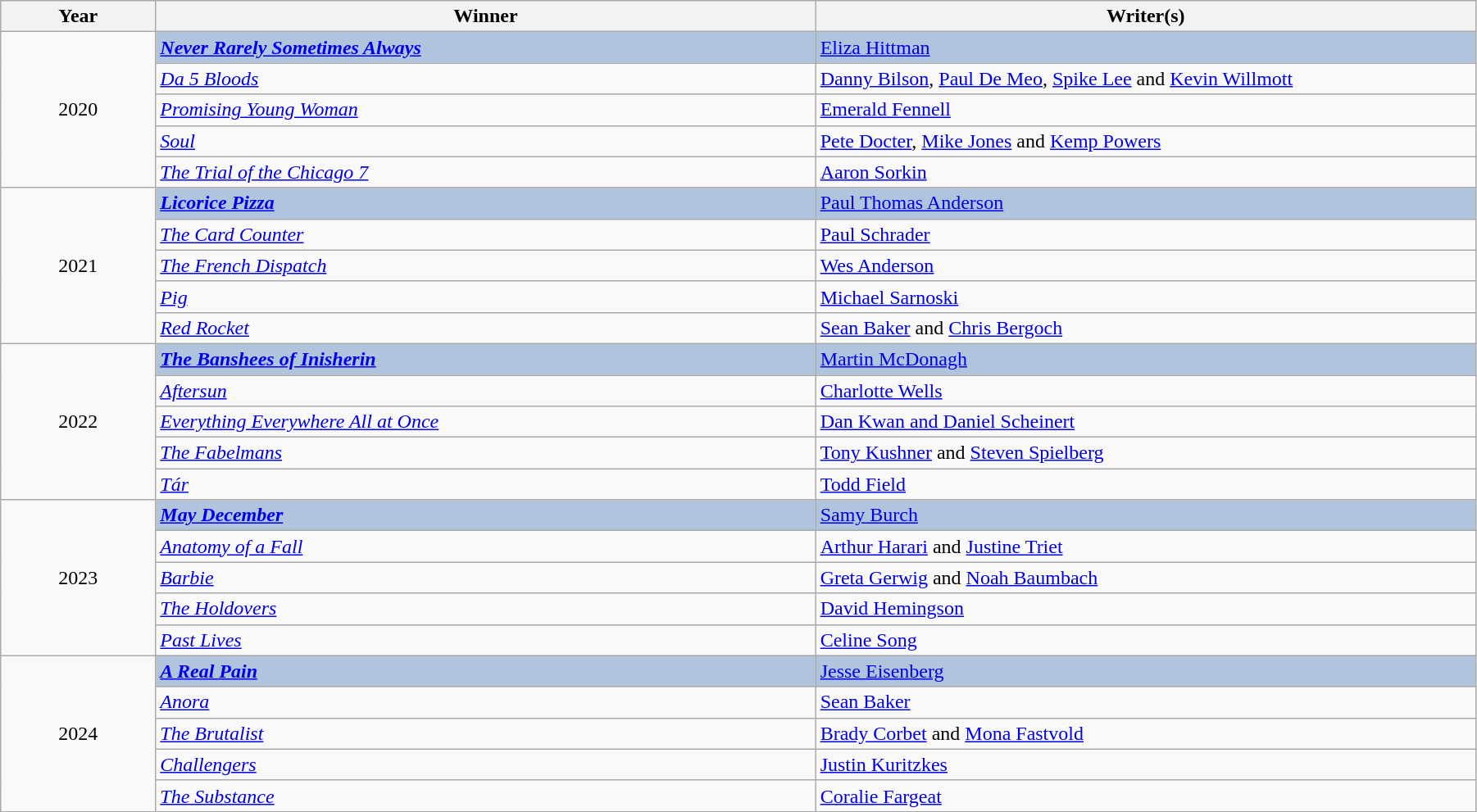<table class="wikitable" width="95%" cellpadding="5">
<tr>
<th width="100"><strong>Year</strong></th>
<th width="450"><strong>Winner</strong></th>
<th width="450"><strong>Writer(s)</strong></th>
</tr>
<tr>
<td rowspan="5" style="text-align:center;">2020</td>
<td style="background:#B0C4DE;"><strong><em><a href='#'>Never Rarely Sometimes Always</a></em></strong></td>
<td style="background:#B0C4DE;"><a href='#'>Eliza Hittman</a></td>
</tr>
<tr>
<td><em><a href='#'>Da 5 Bloods</a></em></td>
<td><a href='#'>Danny Bilson</a>, <a href='#'>Paul De Meo</a>, <a href='#'>Spike Lee</a> and <a href='#'>Kevin Willmott</a></td>
</tr>
<tr>
<td><em><a href='#'>Promising Young Woman</a></em></td>
<td><a href='#'>Emerald Fennell</a></td>
</tr>
<tr>
<td><em><a href='#'>Soul</a></em></td>
<td><a href='#'>Pete Docter</a>, <a href='#'>Mike Jones</a> and <a href='#'>Kemp Powers</a></td>
</tr>
<tr>
<td><em><a href='#'>The Trial of the Chicago 7</a></em></td>
<td><a href='#'>Aaron Sorkin</a></td>
</tr>
<tr>
<td rowspan="5" style="text-align:center;">2021</td>
<td style="background:#B0C4DE;"><strong><em><a href='#'>Licorice Pizza</a></em></strong></td>
<td style="background:#B0C4DE;"><a href='#'>Paul Thomas Anderson</a></td>
</tr>
<tr>
<td><em><a href='#'>The Card Counter</a></em></td>
<td><a href='#'>Paul Schrader</a></td>
</tr>
<tr>
<td><em><a href='#'>The French Dispatch</a></em></td>
<td><a href='#'>Wes Anderson</a></td>
</tr>
<tr>
<td><em><a href='#'>Pig</a></em></td>
<td><a href='#'>Michael Sarnoski</a></td>
</tr>
<tr>
<td><em><a href='#'>Red Rocket</a></em></td>
<td><a href='#'>Sean Baker</a> and <a href='#'>Chris Bergoch</a></td>
</tr>
<tr>
<td rowspan="5" style="text-align:center;">2022</td>
<td style="background:#B0C4DE;"><strong><em><a href='#'>The Banshees of Inisherin</a></em></strong></td>
<td style="background:#B0C4DE;"><a href='#'>Martin McDonagh</a></td>
</tr>
<tr>
<td><em><a href='#'>Aftersun</a></em></td>
<td><a href='#'>Charlotte Wells</a></td>
</tr>
<tr>
<td><em><a href='#'>Everything Everywhere All at Once</a></em></td>
<td><a href='#'>Dan Kwan and Daniel Scheinert</a></td>
</tr>
<tr>
<td><em><a href='#'>The Fabelmans</a></em></td>
<td><a href='#'>Tony Kushner</a> and <a href='#'>Steven Spielberg</a></td>
</tr>
<tr>
<td><em><a href='#'>Tár</a></em></td>
<td><a href='#'>Todd Field</a></td>
</tr>
<tr>
<td rowspan="5" style="text-align:center;">2023</td>
<td style="background:#B0C4DE;"><strong><em><a href='#'>May December</a></em></strong></td>
<td style="background:#B0C4DE;"><a href='#'>Samy Burch</a></td>
</tr>
<tr>
<td><em><a href='#'>Anatomy of a Fall</a></em></td>
<td><a href='#'>Arthur Harari</a> and <a href='#'>Justine Triet</a></td>
</tr>
<tr>
<td><em><a href='#'>Barbie</a></em></td>
<td><a href='#'>Greta Gerwig</a> and <a href='#'>Noah Baumbach</a></td>
</tr>
<tr>
<td><em><a href='#'>The Holdovers</a></em></td>
<td><a href='#'>David Hemingson</a></td>
</tr>
<tr>
<td><em><a href='#'>Past Lives</a></em></td>
<td><a href='#'>Celine Song</a></td>
</tr>
<tr>
<td rowspan="5" style="text-align:center;">2024</td>
<td style="background:#B0C4DE;"><strong><em><a href='#'>A Real Pain</a></em></strong></td>
<td style="background:#B0C4DE;"><a href='#'>Jesse Eisenberg</a></td>
</tr>
<tr>
<td><em><a href='#'>Anora</a></em></td>
<td><a href='#'>Sean Baker</a></td>
</tr>
<tr>
<td><em><a href='#'>The Brutalist</a></em></td>
<td><a href='#'>Brady Corbet</a> and <a href='#'>Mona Fastvold</a></td>
</tr>
<tr>
<td><em><a href='#'>Challengers</a></em></td>
<td><a href='#'>Justin Kuritzkes</a></td>
</tr>
<tr>
<td><em><a href='#'>The Substance</a></em></td>
<td><a href='#'>Coralie Fargeat</a></td>
</tr>
<tr>
</tr>
</table>
